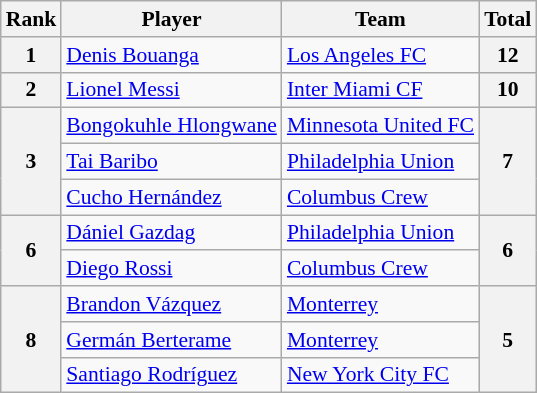<table class="wikitable" style="text-align:center; font-size:90%">
<tr>
<th>Rank</th>
<th>Player</th>
<th>Team</th>
<th>Total</th>
</tr>
<tr>
<th>1</th>
<td align=left> <a href='#'>Denis Bouanga</a></td>
<td align=left> <a href='#'>Los Angeles FC</a></td>
<th>12</th>
</tr>
<tr>
<th>2</th>
<td align=left> <a href='#'>Lionel Messi</a></td>
<td align=left> <a href='#'>Inter Miami CF</a></td>
<th>10</th>
</tr>
<tr>
<th rowspan=3>3</th>
<td align=left> <a href='#'>Bongokuhle Hlongwane</a></td>
<td align=left> <a href='#'>Minnesota United FC</a></td>
<th rowspan=3>7</th>
</tr>
<tr>
<td align=left> <a href='#'>Tai Baribo</a></td>
<td align=left> <a href='#'>Philadelphia Union</a></td>
</tr>
<tr>
<td align=left> <a href='#'>Cucho Hernández</a></td>
<td align=left> <a href='#'>Columbus Crew</a></td>
</tr>
<tr>
<th rowspan=2>6</th>
<td align=left> <a href='#'>Dániel Gazdag</a></td>
<td align=left> <a href='#'>Philadelphia Union</a></td>
<th rowspan=2>6</th>
</tr>
<tr>
<td align=left> <a href='#'>Diego Rossi</a></td>
<td align=left> <a href='#'>Columbus Crew</a></td>
</tr>
<tr>
<th rowspan=3>8</th>
<td align=left> <a href='#'>Brandon Vázquez</a></td>
<td align=left> <a href='#'>Monterrey</a></td>
<th rowspan=3>5</th>
</tr>
<tr>
<td align=left> <a href='#'>Germán Berterame</a></td>
<td align=left> <a href='#'>Monterrey</a></td>
</tr>
<tr>
<td align=left> <a href='#'>Santiago Rodríguez</a></td>
<td align=left> <a href='#'>New York City FC</a></td>
</tr>
</table>
